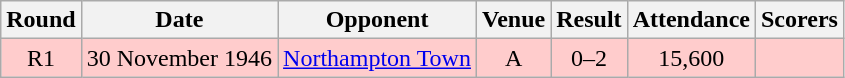<table class="wikitable" style="font-size:100%; text-align:center">
<tr>
<th>Round</th>
<th>Date</th>
<th>Opponent</th>
<th>Venue</th>
<th>Result</th>
<th>Attendance</th>
<th>Scorers</th>
</tr>
<tr style="background-color: #FFCCCC;">
<td>R1</td>
<td>30 November 1946</td>
<td><a href='#'>Northampton Town</a></td>
<td>A</td>
<td>0–2</td>
<td>15,600</td>
<td></td>
</tr>
</table>
